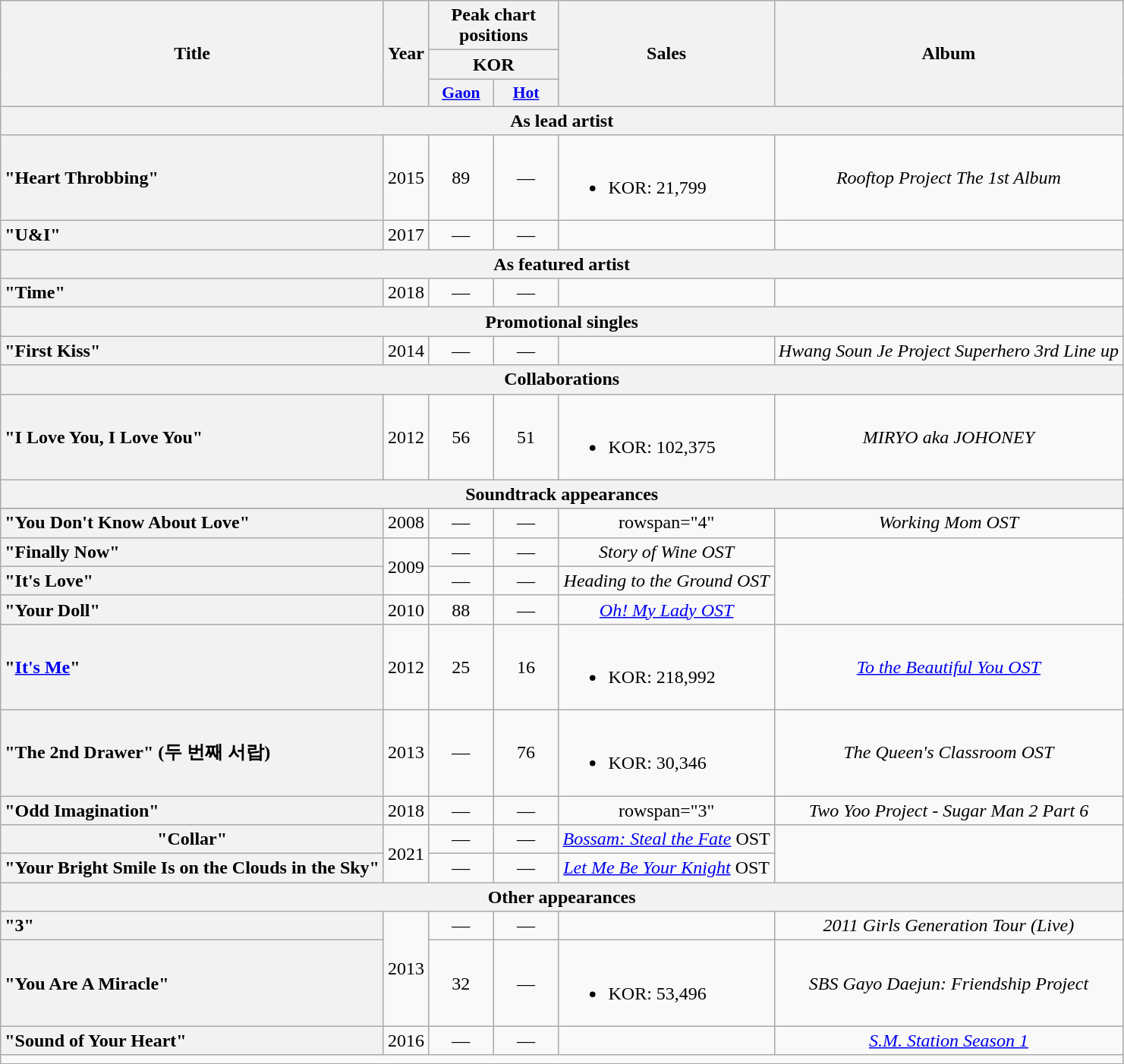<table class="wikitable plainrowheaders" style="text-align:center;">
<tr>
<th scope="col" rowspan="3">Title</th>
<th scope="col" rowspan="3">Year</th>
<th scope="col" colspan="2">Peak chart<br>positions</th>
<th scope="col" rowspan="3">Sales</th>
<th scope="col" rowspan="3">Album</th>
</tr>
<tr>
<th scope="col" colspan="2">KOR</th>
</tr>
<tr>
<th scope="col" style="width:3.5em;font-size:90%;"><a href='#'>Gaon</a><br></th>
<th scope="col" style="width:3.5em;font-size:90%;"><a href='#'>Hot</a><br></th>
</tr>
<tr>
<th colspan="6">As lead artist</th>
</tr>
<tr>
<th scope="row" style="text-align: left">"Heart Throbbing" <br></th>
<td>2015</td>
<td>89</td>
<td>—</td>
<td style="text-align: left;"><br><ul><li>KOR: 21,799</li></ul></td>
<td><em>Rooftop Project The 1st Album</em></td>
</tr>
<tr>
<th scope="row" style="text-align: left">"U&I" <br></th>
<td>2017</td>
<td>—</td>
<td>—</td>
<td></td>
<td></td>
</tr>
<tr>
<th colspan="6">As featured artist</th>
</tr>
<tr>
<th scope="row" style="text-align: left;">"Time"<br></th>
<td>2018</td>
<td>—</td>
<td>—</td>
<td></td>
<td></td>
</tr>
<tr>
<th colspan="6">Promotional singles</th>
</tr>
<tr>
<th scope="row" style="text-align: left;">"First Kiss"</th>
<td>2014</td>
<td>—</td>
<td>—</td>
<td></td>
<td><em>Hwang Soun Je Project Superhero 3rd Line up</em></td>
</tr>
<tr>
<th colspan="6">Collaborations</th>
</tr>
<tr>
<th scope="row" style="text-align: left;">"I Love You, I Love You" <br></th>
<td>2012</td>
<td>56</td>
<td>51</td>
<td style="text-align: left;"><br><ul><li>KOR: 102,375</li></ul></td>
<td><em>MIRYO aka JOHONEY</em></td>
</tr>
<tr>
<th colspan="6">Soundtrack appearances</th>
</tr>
<tr>
</tr>
<tr>
<th scope="row" style="text-align: left;">"You Don't Know About Love" </th>
<td>2008</td>
<td>—</td>
<td>—</td>
<td>rowspan="4" </td>
<td><em>Working Mom OST</em></td>
</tr>
<tr>
<th scope="row" style="text-align: left;">"Finally Now"</th>
<td rowspan="2">2009</td>
<td>—</td>
<td>—</td>
<td><em>Story of Wine OST</em></td>
</tr>
<tr>
<th scope="row" style="text-align: left;">"It's Love" <br></th>
<td>—</td>
<td>—</td>
<td><em>Heading to the Ground OST</em></td>
</tr>
<tr>
<th scope="row" style="text-align: left;">"Your Doll" </th>
<td>2010</td>
<td>88</td>
<td>—</td>
<td><em><a href='#'>Oh! My Lady OST</a></em></td>
</tr>
<tr>
<th scope="row" style="text-align: left;">"<a href='#'>It's Me</a>" <br></th>
<td>2012</td>
<td>25</td>
<td>16</td>
<td style="text-align: left;"><br><ul><li>KOR: 218,992</li></ul></td>
<td><em><a href='#'>To the Beautiful You OST</a></em></td>
</tr>
<tr>
<th scope="row" style="text-align: left;">"The 2nd Drawer" (두 번째 서랍)</th>
<td>2013</td>
<td>—</td>
<td>76</td>
<td style="text-align: left;"><br><ul><li>KOR: 30,346</li></ul></td>
<td><em>The Queen's Classroom OST</em></td>
</tr>
<tr>
<th scope="row" style="text-align: left;">"Odd Imagination"<br></th>
<td>2018</td>
<td>—</td>
<td>—</td>
<td>rowspan="3" </td>
<td><em>Two Yoo Project - Sugar Man 2 Part 6</em></td>
</tr>
<tr>
<th scope="row">"Collar" </th>
<td rowspan="2">2021</td>
<td>—</td>
<td>—</td>
<td><em><a href='#'>Bossam: Steal the Fate</a></em> OST</td>
</tr>
<tr>
<th scope="row">"Your Bright Smile Is on the Clouds in the Sky" <br></th>
<td>—</td>
<td>—</td>
<td><em><a href='#'>Let Me Be Your Knight</a></em> OST</td>
</tr>
<tr>
<th colspan="6">Other appearances</th>
</tr>
<tr>
<th scope="row" style="text-align: left;">"3"</th>
<td rowspan="2">2013</td>
<td>—</td>
<td>—</td>
<td></td>
<td><em>2011 Girls Generation Tour (Live)</em></td>
</tr>
<tr>
<th scope="row" style="text-align: left;">"You Are A Miracle"<br></th>
<td>32</td>
<td>—</td>
<td style="text-align: left;"><br><ul><li>KOR: 53,496</li></ul></td>
<td><em>SBS Gayo Daejun: Friendship Project</em></td>
</tr>
<tr>
<th scope="row" style="text-align: left;">"Sound of Your Heart" <br></th>
<td>2016</td>
<td>—</td>
<td>—</td>
<td></td>
<td><em><a href='#'>S.M. Station Season 1</a></em></td>
</tr>
<tr>
<td colspan="7" style="text-align:center"></td>
</tr>
</table>
